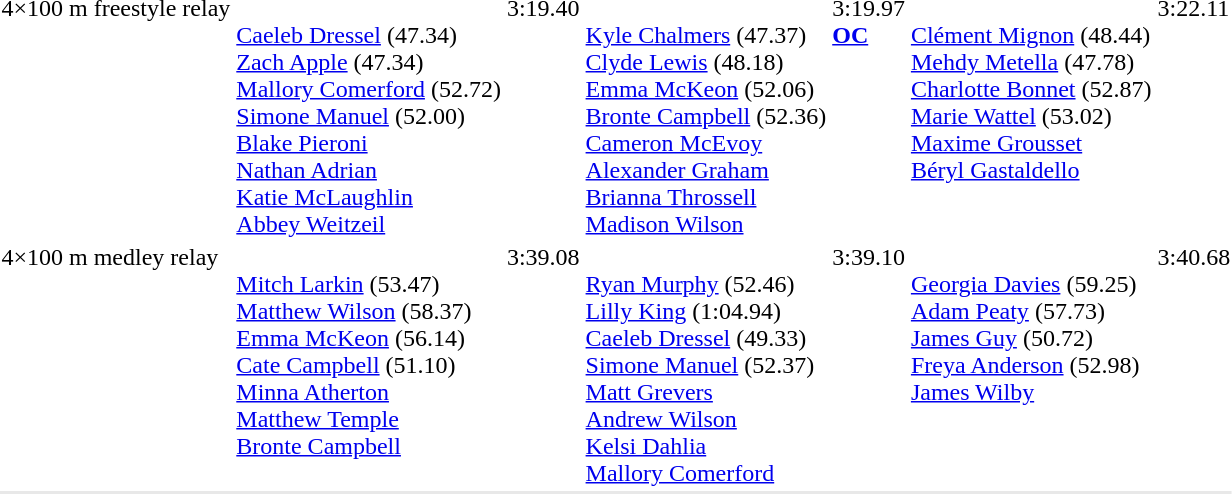<table>
<tr valign="top">
<td>4×100 m freestyle relay<br></td>
<td><br><a href='#'>Caeleb Dressel</a> (47.34)<br><a href='#'>Zach Apple</a> (47.34)<br><a href='#'>Mallory Comerford</a> (52.72)<br><a href='#'>Simone Manuel</a> (52.00)<br><a href='#'>Blake Pieroni</a><br><a href='#'>Nathan Adrian</a><br><a href='#'>Katie McLaughlin</a><br><a href='#'>Abbey Weitzeil</a></td>
<td>3:19.40<br></td>
<td><br><a href='#'>Kyle Chalmers</a> (47.37)<br><a href='#'>Clyde Lewis</a> (48.18)<br><a href='#'>Emma McKeon</a> (52.06)<br><a href='#'>Bronte Campbell</a> (52.36)<br><a href='#'>Cameron McEvoy</a><br><a href='#'>Alexander Graham</a><br><a href='#'>Brianna Throssell</a><br><a href='#'>Madison Wilson</a></td>
<td>3:19.97<br><strong><a href='#'>OC</a></strong></td>
<td><br><a href='#'>Clément Mignon</a> (48.44)<br><a href='#'>Mehdy Metella</a> (47.78)<br><a href='#'>Charlotte Bonnet</a> (52.87)<br><a href='#'>Marie Wattel</a> (53.02)<br><a href='#'>Maxime Grousset</a><br><a href='#'>Béryl Gastaldello</a></td>
<td>3:22.11</td>
</tr>
<tr valign="top">
<td>4×100 m medley relay<br></td>
<td><br><a href='#'>Mitch Larkin</a> (53.47)<br><a href='#'>Matthew Wilson</a> (58.37)<br><a href='#'>Emma McKeon</a> (56.14)<br><a href='#'>Cate Campbell</a> (51.10)<br><a href='#'>Minna Atherton</a><br><a href='#'>Matthew Temple</a><br><a href='#'>Bronte Campbell</a></td>
<td>3:39.08</td>
<td><br><a href='#'>Ryan Murphy</a> (52.46)<br><a href='#'>Lilly King</a> (1:04.94)<br><a href='#'>Caeleb Dressel</a> (49.33)<br><a href='#'>Simone Manuel</a> (52.37)<br><a href='#'>Matt Grevers</a><br><a href='#'>Andrew Wilson</a><br><a href='#'>Kelsi Dahlia</a><br><a href='#'>Mallory Comerford</a></td>
<td>3:39.10</td>
<td><br><a href='#'>Georgia Davies</a> (59.25)<br><a href='#'>Adam Peaty</a> (57.73)<br><a href='#'>James Guy</a> (50.72)<br><a href='#'>Freya Anderson</a> (52.98)<br><a href='#'>James Wilby</a></td>
<td>3:40.68</td>
</tr>
<tr bgcolor= e8e8e8>
<td colspan=7></td>
</tr>
</table>
